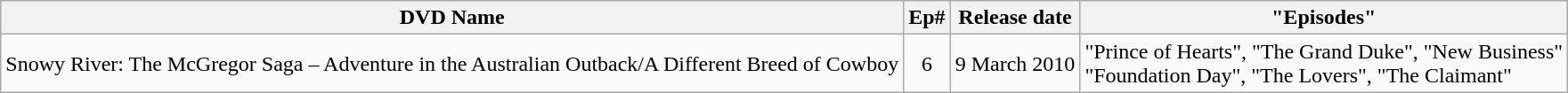<table class="wikitable">
<tr>
<th>DVD Name</th>
<th>Ep#</th>
<th>Release date</th>
<th>"Episodes"</th>
</tr>
<tr>
<td>Snowy River: The McGregor Saga – Adventure in the Australian Outback/A Different Breed of Cowboy</td>
<td style="text-align:center;">6</td>
<td>9 March 2010</td>
<td>"Prince of Hearts", "The Grand Duke", "New Business"<br>"Foundation Day", "The Lovers", "The Claimant"</td>
</tr>
</table>
